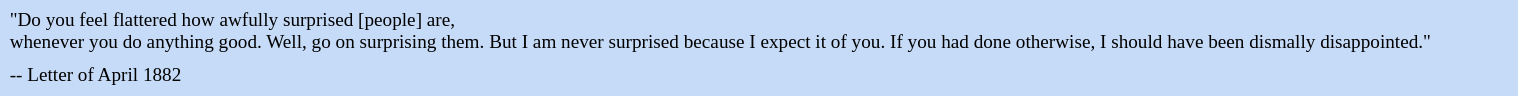<table class="toccolours" style="float: right; margin-left: 1em; margin-right: 8em; font-size: 80%; background:#c6dbf7; color:black; width:80em; max-width: 80%;" cellspacing="5">
<tr>
<td style="text-align: left;">"Do you feel flattered how awfully surprised [people] are,<br>whenever you do anything good. Well, go on surprising them.
But I am never surprised because I expect it of you. If you
had done otherwise, I should have been dismally disappointed."</td>
</tr>
<tr>
<td style="text-align: left;">-- Letter of April 1882</td>
</tr>
</table>
